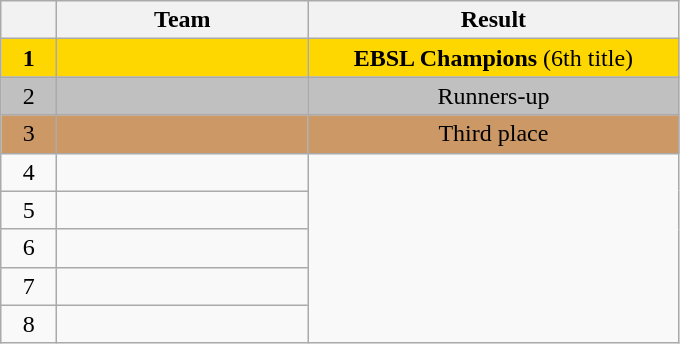<table class="wikitable" style="text-align: center; font-size: 100%;">
<tr>
<th width="30"></th>
<th width="160">Team</th>
<th width="240">Result</th>
</tr>
<tr style="background-color: gold;">
<td><strong>1</strong></td>
<td align=left><strong></strong></td>
<td><strong>EBSL Champions</strong> (6th title)</td>
</tr>
<tr style="background-color: silver;">
<td>2</td>
<td align=left></td>
<td>Runners-up</td>
</tr>
<tr style="background-color: #C96;">
<td>3</td>
<td align=left></td>
<td>Third place</td>
</tr>
<tr>
<td>4</td>
<td align=left></td>
<td rowspan=6></td>
</tr>
<tr>
<td>5</td>
<td align=left></td>
</tr>
<tr>
<td>6</td>
<td align=left></td>
</tr>
<tr>
<td>7</td>
<td align=left></td>
</tr>
<tr>
<td>8</td>
<td align=left></td>
</tr>
</table>
